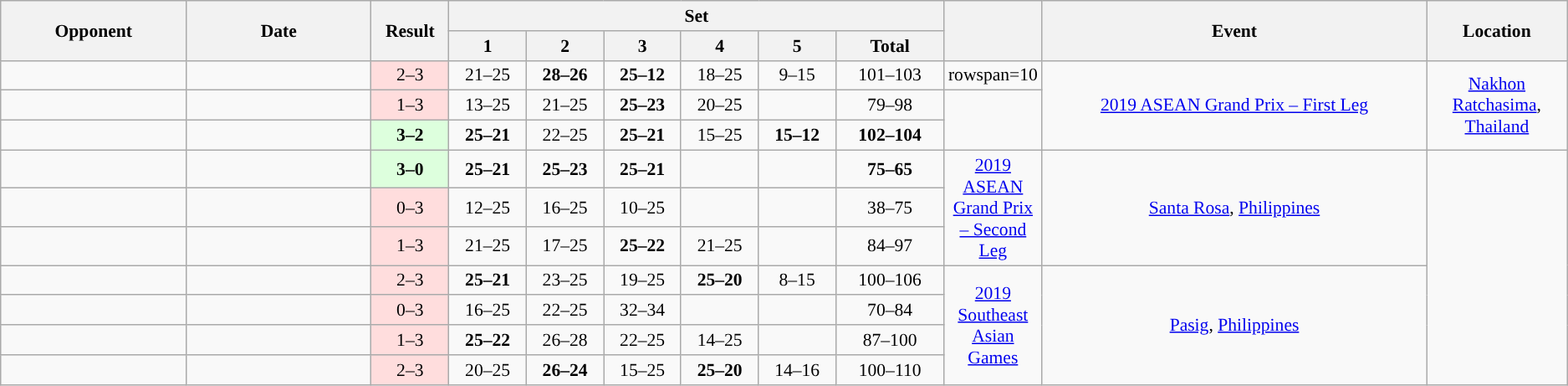<table class="wikitable" style="font-size: 90%">
<tr>
<th rowspan=2 width=12%>Opponent</th>
<th rowspan=2 width=12%>Date</th>
<th rowspan=2 width=5%>Result</th>
<th colspan=6>Set</th>
<th rowspan=2 width=5%></th>
<th rowspan=2 width=25%>Event</th>
<th rowspan=2 width=15%>Location</th>
</tr>
<tr>
<th width=5%>1</th>
<th width=5%>2</th>
<th width=5%>3</th>
<th width=5%>4</th>
<th width=5%>5</th>
<th width=7%>Total</th>
</tr>
<tr style="text-align:center;">
<td style="text-align:left;"></td>
<td></td>
<td style="background:#ffdddd;">2–3</td>
<td>21–25</td>
<td><strong>28–26</strong></td>
<td><strong>25–12</strong></td>
<td>18–25</td>
<td>9–15</td>
<td>101–103</td>
<td>rowspan=10 </td>
<td rowspan=3><a href='#'>2019 ASEAN Grand Prix – First Leg</a></td>
<td rowspan=3><a href='#'>Nakhon Ratchasima</a>, <a href='#'>Thailand</a></td>
</tr>
<tr style="text-align:center;">
<td style="text-align:left;"></td>
<td></td>
<td style="background:#ffdddd;">1–3</td>
<td>13–25</td>
<td>21–25</td>
<td><strong>25–23</strong></td>
<td>20–25</td>
<td></td>
<td>79–98</td>
</tr>
<tr style="text-align:center;">
<td style="text-align:left;"></td>
<td></td>
<td style="background:#ddffdd;"><strong>3–2</strong></td>
<td><strong>25–21</strong></td>
<td>22–25</td>
<td><strong>25–21</strong></td>
<td>15–25</td>
<td><strong>15–12</strong></td>
<td><strong>102–104</strong></td>
</tr>
<tr style="text-align:center;">
<td style="text-align:left;"></td>
<td></td>
<td style="background:#ddffdd;"><strong>3–0</strong></td>
<td><strong>25–21</strong></td>
<td><strong>25–23</strong></td>
<td><strong>25–21</strong></td>
<td></td>
<td></td>
<td><strong>75–65</strong></td>
<td rowspan=3><a href='#'>2019 ASEAN Grand Prix – Second Leg</a></td>
<td rowspan=3><a href='#'>Santa Rosa</a>, <a href='#'>Philippines</a></td>
</tr>
<tr style="text-align:center;">
<td style="text-align:left;"></td>
<td></td>
<td style="background:#ffdddd;">0–3</td>
<td>12–25</td>
<td>16–25</td>
<td>10–25</td>
<td></td>
<td></td>
<td>38–75</td>
</tr>
<tr style="text-align:center;">
<td style="text-align:left;"></td>
<td></td>
<td style="background:#ffdddd;">1–3</td>
<td>21–25</td>
<td>17–25</td>
<td><strong>25–22</strong></td>
<td>21–25</td>
<td></td>
<td>84–97</td>
</tr>
<tr style="text-align:center;">
<td style="text-align:left;"></td>
<td></td>
<td style="background:#ffdddd;">2–3</td>
<td><strong>25–21</strong></td>
<td>23–25</td>
<td>19–25</td>
<td><strong>25–20</strong></td>
<td>8–15</td>
<td>100–106</td>
<td rowspan=4 align=center><a href='#'>2019 Southeast Asian Games</a></td>
<td rowspan=4 align=center><a href='#'>Pasig</a>, <a href='#'>Philippines</a></td>
</tr>
<tr style="text-align:center;">
<td style="text-align:left;"></td>
<td></td>
<td style="background:#ffdddd;">0–3</td>
<td>16–25</td>
<td>22–25</td>
<td>32–34</td>
<td></td>
<td></td>
<td>70–84</td>
</tr>
<tr style="text-align:center;">
<td style="text-align:left;"></td>
<td></td>
<td style="background:#ffdddd;">1–3</td>
<td><strong>25–22</strong></td>
<td>26–28</td>
<td>22–25</td>
<td>14–25</td>
<td></td>
<td>87–100</td>
</tr>
<tr style="text-align:center;">
<td style="text-align:left;"></td>
<td></td>
<td style="background:#ffdddd;">2–3</td>
<td>20–25</td>
<td><strong>26–24</strong></td>
<td>15–25</td>
<td><strong>25–20</strong></td>
<td>14–16</td>
<td>100–110</td>
</tr>
</table>
